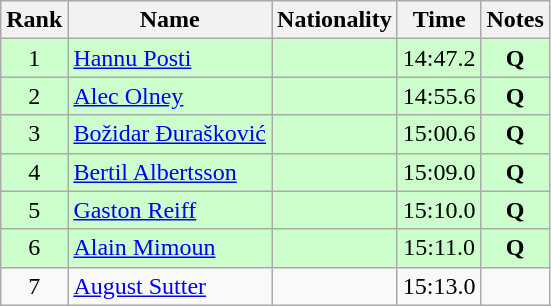<table class="wikitable sortable" style="text-align:center">
<tr>
<th>Rank</th>
<th>Name</th>
<th>Nationality</th>
<th>Time</th>
<th>Notes</th>
</tr>
<tr bgcolor=ccffcc>
<td>1</td>
<td align=left><a href='#'>Hannu Posti</a></td>
<td align=left></td>
<td>14:47.2</td>
<td><strong>Q</strong></td>
</tr>
<tr bgcolor=ccffcc>
<td>2</td>
<td align=left><a href='#'>Alec Olney</a></td>
<td align=left></td>
<td>14:55.6</td>
<td><strong>Q</strong></td>
</tr>
<tr bgcolor=ccffcc>
<td>3</td>
<td align=left><a href='#'>Božidar Đurašković</a></td>
<td align=left></td>
<td>15:00.6</td>
<td><strong>Q</strong></td>
</tr>
<tr bgcolor=ccffcc>
<td>4</td>
<td align=left><a href='#'>Bertil Albertsson</a></td>
<td align=left></td>
<td>15:09.0</td>
<td><strong>Q</strong></td>
</tr>
<tr bgcolor=ccffcc>
<td>5</td>
<td align=left><a href='#'>Gaston Reiff</a></td>
<td align=left></td>
<td>15:10.0</td>
<td><strong>Q</strong></td>
</tr>
<tr bgcolor=ccffcc>
<td>6</td>
<td align=left><a href='#'>Alain Mimoun</a></td>
<td align=left></td>
<td>15:11.0</td>
<td><strong>Q</strong></td>
</tr>
<tr>
<td>7</td>
<td align=left><a href='#'>August Sutter</a></td>
<td align=left></td>
<td>15:13.0</td>
<td></td>
</tr>
</table>
